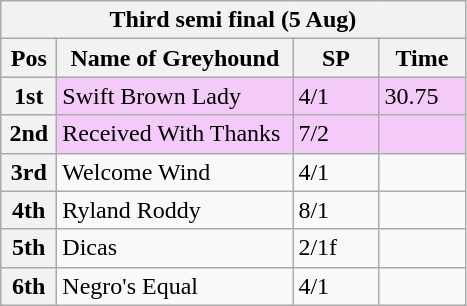<table class="wikitable">
<tr>
<th colspan="6">Third semi final (5 Aug)</th>
</tr>
<tr>
<th width=30>Pos</th>
<th width=150>Name of Greyhound</th>
<th width=50>SP</th>
<th width=50>Time</th>
</tr>
<tr style="background: #f4caf9;">
<th>1st</th>
<td>Swift Brown Lady</td>
<td>4/1</td>
<td>30.75</td>
</tr>
<tr style="background: #f4caf9;">
<th>2nd</th>
<td>Received With Thanks</td>
<td>7/2</td>
<td></td>
</tr>
<tr>
<th>3rd</th>
<td>Welcome Wind</td>
<td>4/1</td>
<td></td>
</tr>
<tr>
<th>4th</th>
<td>Ryland Roddy</td>
<td>8/1</td>
<td></td>
</tr>
<tr>
<th>5th</th>
<td>Dicas</td>
<td>2/1f</td>
<td></td>
</tr>
<tr>
<th>6th</th>
<td>Negro's Equal</td>
<td>4/1</td>
<td></td>
</tr>
</table>
